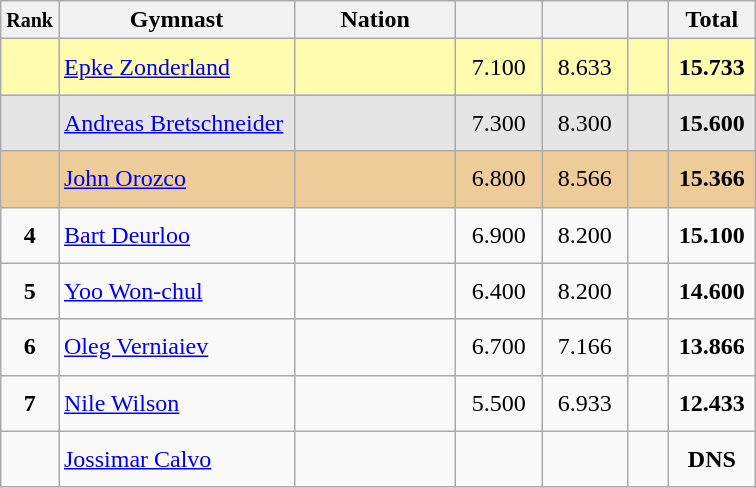<table class="wikitable sortable" style="text-align:center;">
<tr>
<th scope="col" style="width:15px;"><small>Rank</small></th>
<th scope="col" style="width:150px;">Gymnast</th>
<th scope="col" style="width:100px;">Nation</th>
<th scope="col" style="width:50px;"><small></small></th>
<th scope="col" style="width:50px;"><small></small></th>
<th scope="col" style="width:20px;"><small></small></th>
<th scope="col" style="width:50px;">Total</th>
</tr>
<tr style="background:#fffcaf;">
<td scope="row" style="text-align:center"><strong></strong></td>
<td style="height:30px; text-align:left;"><a href='#'>Epke Zonderland</a></td>
<td style="text-align:left;"></td>
<td>7.100</td>
<td>8.633</td>
<td></td>
<td><strong>15.733</strong></td>
</tr>
<tr style="background:#e5e5e5;">
<td scope="row" style="text-align:center"><strong></strong></td>
<td style="height:30px; text-align:left;"><a href='#'>Andreas Bretschneider</a></td>
<td style="text-align:left;"></td>
<td>7.300</td>
<td>8.300</td>
<td></td>
<td><strong>15.600</strong></td>
</tr>
<tr style="background:#ec9;">
<td scope="row" style="text-align:center"><strong></strong></td>
<td style="height:30px; text-align:left;"><a href='#'>John Orozco</a></td>
<td style="text-align:left;"></td>
<td>6.800</td>
<td>8.566</td>
<td></td>
<td><strong>15.366</strong></td>
</tr>
<tr>
<td scope="row" style="text-align:center"><strong>4</strong></td>
<td style="height:30px; text-align:left;"><a href='#'>Bart Deurloo</a></td>
<td style="text-align:left;"></td>
<td>6.900</td>
<td>8.200</td>
<td></td>
<td><strong>15.100</strong></td>
</tr>
<tr>
<td scope="row" style="text-align:center"><strong>5</strong></td>
<td style="height:30px; text-align:left;"><a href='#'>Yoo Won-chul</a></td>
<td style="text-align:left;"></td>
<td>6.400</td>
<td>8.200</td>
<td></td>
<td><strong>14.600</strong></td>
</tr>
<tr>
<td scope="row" style="text-align:center"><strong>6</strong></td>
<td style="height:30px; text-align:left;"><a href='#'>Oleg Verniaiev</a></td>
<td style="text-align:left;"></td>
<td>6.700</td>
<td>7.166</td>
<td></td>
<td><strong>13.866</strong></td>
</tr>
<tr>
<td scope="row" style="text-align:center"><strong>7</strong></td>
<td style="height:30px; text-align:left;"><a href='#'>Nile Wilson</a></td>
<td style="text-align:left;"></td>
<td>5.500</td>
<td>6.933</td>
<td></td>
<td><strong>12.433</strong></td>
</tr>
<tr>
<td scope="row" style="text-align:center"></td>
<td style="height:30px; text-align:left;"><a href='#'>Jossimar Calvo</a></td>
<td style="text-align:left;"></td>
<td></td>
<td></td>
<td></td>
<td><strong>DNS</strong></td>
</tr>
</table>
